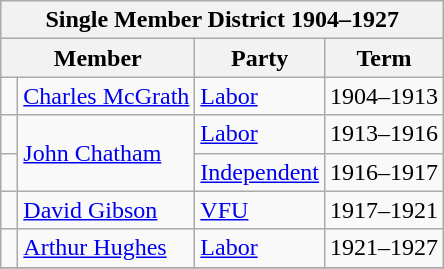<table class="wikitable">
<tr>
<th colspan="4">Single Member District 1904–1927</th>
</tr>
<tr>
<th colspan="2">Member</th>
<th>Party</th>
<th>Term</th>
</tr>
<tr>
<td> </td>
<td><a href='#'>Charles McGrath</a></td>
<td><a href='#'>Labor</a></td>
<td>1904–1913</td>
</tr>
<tr>
<td> </td>
<td rowspan="2"><a href='#'>John Chatham</a></td>
<td><a href='#'>Labor</a></td>
<td>1913–1916</td>
</tr>
<tr>
<td> </td>
<td><a href='#'>Independent</a></td>
<td>1916–1917</td>
</tr>
<tr>
<td> </td>
<td><a href='#'>David Gibson</a></td>
<td><a href='#'>VFU</a></td>
<td>1917–1921</td>
</tr>
<tr>
<td> </td>
<td><a href='#'>Arthur Hughes</a></td>
<td><a href='#'>Labor</a></td>
<td>1921–1927</td>
</tr>
<tr>
</tr>
</table>
